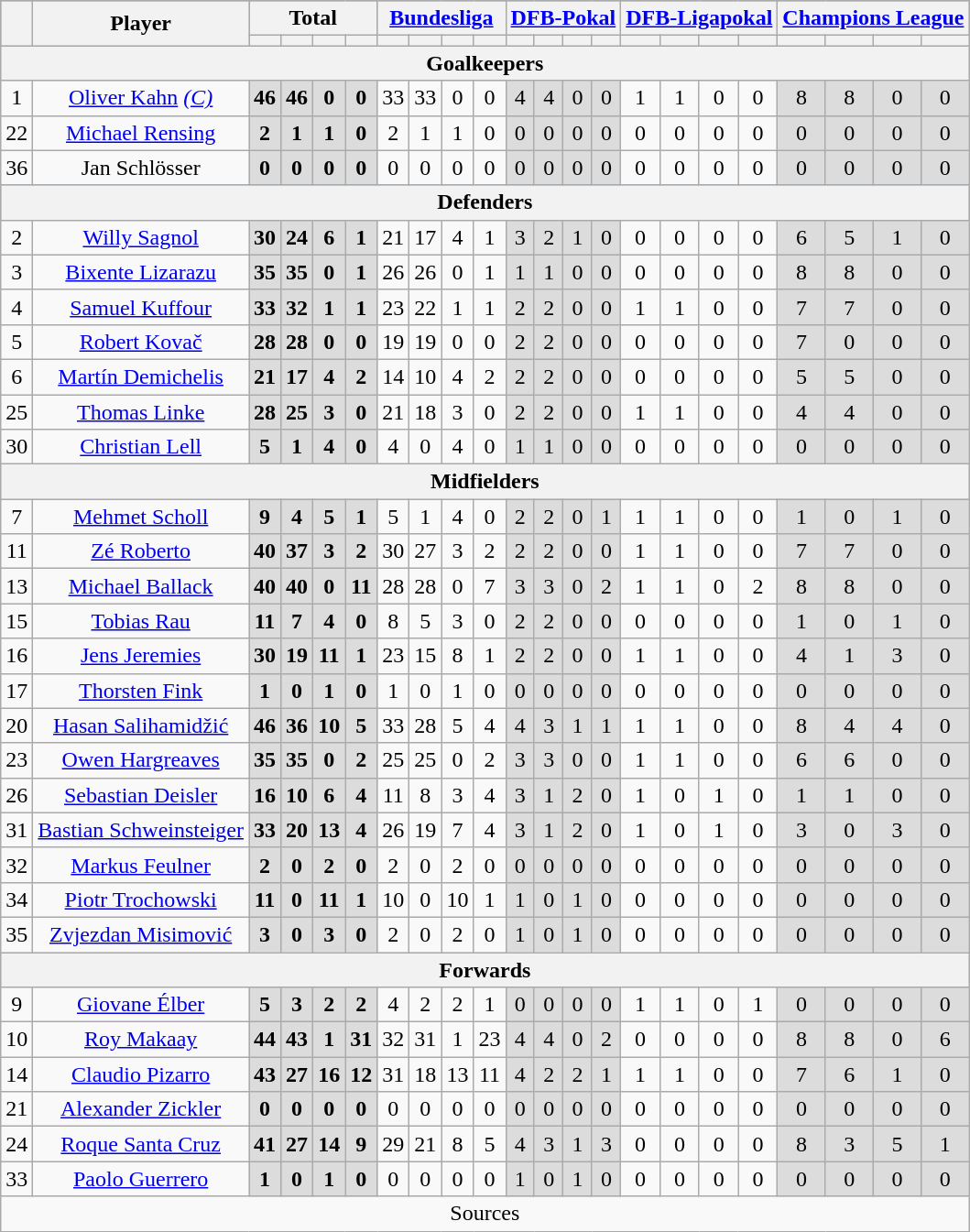<table class="wikitable" style="text-align: center">
<tr align="center" style="background:#9C9C9C">
<th rowspan="2"></th>
<th rowspan="2">Player</th>
<th colspan="4">Total</th>
<th colspan="4"><a href='#'>Bundesliga</a></th>
<th colspan="4"><a href='#'>DFB-Pokal</a></th>
<th colspan="4"><a href='#'>DFB-Ligapokal</a></th>
<th colspan="4"><a href='#'>Champions League</a></th>
</tr>
<tr style="background:#DCDCDC">
<th></th>
<th></th>
<th></th>
<th></th>
<th></th>
<th></th>
<th></th>
<th></th>
<th></th>
<th></th>
<th></th>
<th></th>
<th></th>
<th></th>
<th></th>
<th></th>
<th></th>
<th></th>
<th></th>
<th></th>
</tr>
<tr align="center" style="background:#DCDCDC">
<th colspan="23">Goalkeepers</th>
</tr>
<tr align="center">
<td>1</td>
<td><a href='#'>Oliver Kahn</a> <em><a href='#'>(C)</a></em></td>
<td style="background:#DCDCDC"><strong>46</strong> </td>
<td style="background:#DCDCDC"><strong>46</strong> </td>
<td style="background:#DCDCDC"><strong>0</strong> </td>
<td style="background:#DCDCDC"><strong>0</strong> </td>
<td>33 </td>
<td>33 </td>
<td>0 </td>
<td>0 </td>
<td style="background:#DCDCDC">4 </td>
<td style="background:#DCDCDC">4 </td>
<td style="background:#DCDCDC">0 </td>
<td style="background:#DCDCDC">0 </td>
<td>1 </td>
<td>1 </td>
<td>0 </td>
<td>0 </td>
<td style="background:#DCDCDC">8 </td>
<td style="background:#DCDCDC">8 </td>
<td style="background:#DCDCDC">0 </td>
<td style="background:#DCDCDC">0 </td>
</tr>
<tr align="center">
<td>22</td>
<td><a href='#'>Michael Rensing</a></td>
<td style="background:#DCDCDC"><strong>2</strong> </td>
<td style="background:#DCDCDC"><strong>1</strong> </td>
<td style="background:#DCDCDC"><strong>1</strong> </td>
<td style="background:#DCDCDC"><strong>0</strong> </td>
<td>2 </td>
<td>1 </td>
<td>1 </td>
<td>0 </td>
<td style="background:#DCDCDC">0 </td>
<td style="background:#DCDCDC">0 </td>
<td style="background:#DCDCDC">0 </td>
<td style="background:#DCDCDC">0 </td>
<td>0 </td>
<td>0 </td>
<td>0 </td>
<td>0 </td>
<td style="background:#DCDCDC">0 </td>
<td style="background:#DCDCDC">0 </td>
<td style="background:#DCDCDC">0 </td>
<td style="background:#DCDCDC">0 </td>
</tr>
<tr align="center">
<td>36</td>
<td>Jan Schlösser</td>
<td style="background:#DCDCDC"><strong>0</strong> </td>
<td style="background:#DCDCDC"><strong>0</strong> </td>
<td style="background:#DCDCDC"><strong>0</strong> </td>
<td style="background:#DCDCDC"><strong>0</strong> </td>
<td>0 </td>
<td>0 </td>
<td>0 </td>
<td>0 </td>
<td style="background:#DCDCDC">0 </td>
<td style="background:#DCDCDC">0 </td>
<td style="background:#DCDCDC">0 </td>
<td style="background:#DCDCDC">0 </td>
<td>0 </td>
<td>0 </td>
<td>0 </td>
<td>0 </td>
<td style="background:#DCDCDC">0 </td>
<td style="background:#DCDCDC">0 </td>
<td style="background:#DCDCDC">0 </td>
<td style="background:#DCDCDC">0 </td>
</tr>
<tr align="center" style="background:#7EC0EE">
<th colspan="23">Defenders</th>
</tr>
<tr align="center">
<td>2</td>
<td><a href='#'>Willy Sagnol</a></td>
<td style="background:#DCDCDC"><strong>30</strong> </td>
<td style="background:#DCDCDC"><strong>24</strong> </td>
<td style="background:#DCDCDC"><strong>6</strong> </td>
<td style="background:#DCDCDC"><strong>1</strong> </td>
<td>21 </td>
<td>17 </td>
<td>4 </td>
<td>1 </td>
<td style="background:#DCDCDC">3 </td>
<td style="background:#DCDCDC">2 </td>
<td style="background:#DCDCDC">1 </td>
<td style="background:#DCDCDC">0 </td>
<td>0 </td>
<td>0 </td>
<td>0 </td>
<td>0 </td>
<td style="background:#DCDCDC">6 </td>
<td style="background:#DCDCDC">5 </td>
<td style="background:#DCDCDC">1 </td>
<td style="background:#DCDCDC">0 </td>
</tr>
<tr align="center">
<td>3</td>
<td><a href='#'>Bixente Lizarazu</a></td>
<td style="background:#DCDCDC"><strong>35</strong> </td>
<td style="background:#DCDCDC"><strong>35</strong> </td>
<td style="background:#DCDCDC"><strong>0</strong> </td>
<td style="background:#DCDCDC"><strong>1</strong> </td>
<td>26 </td>
<td>26 </td>
<td>0 </td>
<td>1 </td>
<td style="background:#DCDCDC">1 </td>
<td style="background:#DCDCDC">1 </td>
<td style="background:#DCDCDC">0 </td>
<td style="background:#DCDCDC">0 </td>
<td>0 </td>
<td>0 </td>
<td>0 </td>
<td>0 </td>
<td style="background:#DCDCDC">8 </td>
<td style="background:#DCDCDC">8 </td>
<td style="background:#DCDCDC">0 </td>
<td style="background:#DCDCDC">0 </td>
</tr>
<tr align="center">
<td>4</td>
<td><a href='#'>Samuel Kuffour</a></td>
<td style="background:#DCDCDC"><strong>33</strong> </td>
<td style="background:#DCDCDC"><strong>32</strong> </td>
<td style="background:#DCDCDC"><strong>1</strong> </td>
<td style="background:#DCDCDC"><strong>1</strong> </td>
<td>23 </td>
<td>22 </td>
<td>1 </td>
<td>1 </td>
<td style="background:#DCDCDC">2 </td>
<td style="background:#DCDCDC">2 </td>
<td style="background:#DCDCDC">0 </td>
<td style="background:#DCDCDC">0 </td>
<td>1 </td>
<td>1 </td>
<td>0 </td>
<td>0 </td>
<td style="background:#DCDCDC">7 </td>
<td style="background:#DCDCDC">7 </td>
<td style="background:#DCDCDC">0 </td>
<td style="background:#DCDCDC">0 </td>
</tr>
<tr align="center">
<td>5</td>
<td><a href='#'>Robert Kovač</a></td>
<td style="background:#DCDCDC"><strong>28</strong> </td>
<td style="background:#DCDCDC"><strong>28</strong> </td>
<td style="background:#DCDCDC"><strong>0</strong> </td>
<td style="background:#DCDCDC"><strong>0</strong> </td>
<td>19 </td>
<td>19 </td>
<td>0 </td>
<td>0 </td>
<td style="background:#DCDCDC">2 </td>
<td style="background:#DCDCDC">2 </td>
<td style="background:#DCDCDC">0 </td>
<td style="background:#DCDCDC">0 </td>
<td>0 </td>
<td>0 </td>
<td>0 </td>
<td>0 </td>
<td style="background:#DCDCDC">7 </td>
<td style="background:#DCDCDC">0 </td>
<td style="background:#DCDCDC">0 </td>
<td style="background:#DCDCDC">0 </td>
</tr>
<tr align="center">
<td>6</td>
<td><a href='#'>Martín Demichelis</a></td>
<td style="background:#DCDCDC"><strong>21</strong> </td>
<td style="background:#DCDCDC"><strong>17</strong> </td>
<td style="background:#DCDCDC"><strong>4</strong> </td>
<td style="background:#DCDCDC"><strong>2</strong> </td>
<td>14 </td>
<td>10 </td>
<td>4 </td>
<td>2 </td>
<td style="background:#DCDCDC">2 </td>
<td style="background:#DCDCDC">2 </td>
<td style="background:#DCDCDC">0 </td>
<td style="background:#DCDCDC">0 </td>
<td>0 </td>
<td>0 </td>
<td>0 </td>
<td>0 </td>
<td style="background:#DCDCDC">5 </td>
<td style="background:#DCDCDC">5 </td>
<td style="background:#DCDCDC">0 </td>
<td style="background:#DCDCDC">0 </td>
</tr>
<tr align="center">
<td>25</td>
<td><a href='#'>Thomas Linke</a></td>
<td style="background:#DCDCDC"><strong>28</strong> </td>
<td style="background:#DCDCDC"><strong>25</strong> </td>
<td style="background:#DCDCDC"><strong>3</strong> </td>
<td style="background:#DCDCDC"><strong>0</strong> </td>
<td>21 </td>
<td>18 </td>
<td>3 </td>
<td>0 </td>
<td style="background:#DCDCDC">2 </td>
<td style="background:#DCDCDC">2 </td>
<td style="background:#DCDCDC">0 </td>
<td style="background:#DCDCDC">0 </td>
<td>1 </td>
<td>1 </td>
<td>0 </td>
<td>0 </td>
<td style="background:#DCDCDC">4 </td>
<td style="background:#DCDCDC">4 </td>
<td style="background:#DCDCDC">0 </td>
<td style="background:#DCDCDC">0 </td>
</tr>
<tr align="center">
<td>30</td>
<td><a href='#'>Christian Lell</a></td>
<td style="background:#DCDCDC"><strong>5</strong> </td>
<td style="background:#DCDCDC"><strong>1</strong> </td>
<td style="background:#DCDCDC"><strong>4</strong> </td>
<td style="background:#DCDCDC"><strong>0</strong> </td>
<td>4 </td>
<td>0 </td>
<td>4 </td>
<td>0 </td>
<td style="background:#DCDCDC">1 </td>
<td style="background:#DCDCDC">1 </td>
<td style="background:#DCDCDC">0 </td>
<td style="background:#DCDCDC">0 </td>
<td>0 </td>
<td>0 </td>
<td>0 </td>
<td>0 </td>
<td style="background:#DCDCDC">0 </td>
<td style="background:#DCDCDC">0 </td>
<td style="background:#DCDCDC">0 </td>
<td style="background:#DCDCDC">0 </td>
</tr>
<tr align="center" style="background:#DCDCDC">
<th colspan="23">Midfielders</th>
</tr>
<tr align="center">
<td>7</td>
<td><a href='#'>Mehmet Scholl</a></td>
<td style="background:#DCDCDC"><strong>9</strong> </td>
<td style="background:#DCDCDC"><strong>4</strong> </td>
<td style="background:#DCDCDC"><strong>5</strong> </td>
<td style="background:#DCDCDC"><strong>1</strong> </td>
<td>5 </td>
<td>1 </td>
<td>4 </td>
<td>0 </td>
<td style="background:#DCDCDC">2 </td>
<td style="background:#DCDCDC">2 </td>
<td style="background:#DCDCDC">0 </td>
<td style="background:#DCDCDC">1 </td>
<td>1 </td>
<td>1 </td>
<td>0 </td>
<td>0 </td>
<td style="background:#DCDCDC">1 </td>
<td style="background:#DCDCDC">0 </td>
<td style="background:#DCDCDC">1 </td>
<td style="background:#DCDCDC">0 </td>
</tr>
<tr align="center">
<td>11</td>
<td><a href='#'>Zé Roberto</a></td>
<td style="background:#DCDCDC"><strong>40</strong> </td>
<td style="background:#DCDCDC"><strong>37</strong> </td>
<td style="background:#DCDCDC"><strong>3</strong> </td>
<td style="background:#DCDCDC"><strong>2</strong> </td>
<td>30 </td>
<td>27 </td>
<td>3 </td>
<td>2 </td>
<td style="background:#DCDCDC">2 </td>
<td style="background:#DCDCDC">2 </td>
<td style="background:#DCDCDC">0 </td>
<td style="background:#DCDCDC">0 </td>
<td>1 </td>
<td>1 </td>
<td>0 </td>
<td>0 </td>
<td style="background:#DCDCDC">7 </td>
<td style="background:#DCDCDC">7 </td>
<td style="background:#DCDCDC">0 </td>
<td style="background:#DCDCDC">0 </td>
</tr>
<tr align="center">
<td>13</td>
<td><a href='#'>Michael Ballack</a></td>
<td style="background:#DCDCDC"><strong>40</strong> </td>
<td style="background:#DCDCDC"><strong>40</strong> </td>
<td style="background:#DCDCDC"><strong>0</strong> </td>
<td style="background:#DCDCDC"><strong>11</strong> </td>
<td>28 </td>
<td>28 </td>
<td>0 </td>
<td>7 </td>
<td style="background:#DCDCDC">3 </td>
<td style="background:#DCDCDC">3 </td>
<td style="background:#DCDCDC">0 </td>
<td style="background:#DCDCDC">2 </td>
<td>1 </td>
<td>1 </td>
<td>0 </td>
<td>2 </td>
<td style="background:#DCDCDC">8 </td>
<td style="background:#DCDCDC">8 </td>
<td style="background:#DCDCDC">0 </td>
<td style="background:#DCDCDC">0 </td>
</tr>
<tr align="center">
<td>15</td>
<td><a href='#'>Tobias Rau</a></td>
<td style="background:#DCDCDC"><strong>11</strong> </td>
<td style="background:#DCDCDC"><strong>7</strong> </td>
<td style="background:#DCDCDC"><strong>4</strong> </td>
<td style="background:#DCDCDC"><strong>0</strong> </td>
<td>8 </td>
<td>5 </td>
<td>3 </td>
<td>0 </td>
<td style="background:#DCDCDC">2 </td>
<td style="background:#DCDCDC">2 </td>
<td style="background:#DCDCDC">0 </td>
<td style="background:#DCDCDC">0 </td>
<td>0 </td>
<td>0 </td>
<td>0 </td>
<td>0 </td>
<td style="background:#DCDCDC">1 </td>
<td style="background:#DCDCDC">0 </td>
<td style="background:#DCDCDC">1 </td>
<td style="background:#DCDCDC">0 </td>
</tr>
<tr align="center">
<td>16</td>
<td><a href='#'>Jens Jeremies</a></td>
<td style="background:#DCDCDC"><strong>30</strong> </td>
<td style="background:#DCDCDC"><strong>19</strong> </td>
<td style="background:#DCDCDC"><strong>11</strong> </td>
<td style="background:#DCDCDC"><strong>1</strong> </td>
<td>23 </td>
<td>15 </td>
<td>8 </td>
<td>1 </td>
<td style="background:#DCDCDC">2 </td>
<td style="background:#DCDCDC">2 </td>
<td style="background:#DCDCDC">0 </td>
<td style="background:#DCDCDC">0 </td>
<td>1 </td>
<td>1 </td>
<td>0 </td>
<td>0 </td>
<td style="background:#DCDCDC">4 </td>
<td style="background:#DCDCDC">1 </td>
<td style="background:#DCDCDC">3 </td>
<td style="background:#DCDCDC">0 </td>
</tr>
<tr align="center">
<td>17</td>
<td><a href='#'>Thorsten Fink</a></td>
<td style="background:#DCDCDC"><strong>1</strong> </td>
<td style="background:#DCDCDC"><strong>0</strong> </td>
<td style="background:#DCDCDC"><strong>1</strong> </td>
<td style="background:#DCDCDC"><strong>0</strong> </td>
<td>1 </td>
<td>0 </td>
<td>1 </td>
<td>0 </td>
<td style="background:#DCDCDC">0 </td>
<td style="background:#DCDCDC">0 </td>
<td style="background:#DCDCDC">0 </td>
<td style="background:#DCDCDC">0 </td>
<td>0 </td>
<td>0 </td>
<td>0 </td>
<td>0 </td>
<td style="background:#DCDCDC">0 </td>
<td style="background:#DCDCDC">0 </td>
<td style="background:#DCDCDC">0 </td>
<td style="background:#DCDCDC">0 </td>
</tr>
<tr align="center">
<td>20</td>
<td><a href='#'>Hasan Salihamidžić</a></td>
<td style="background:#DCDCDC"><strong>46</strong> </td>
<td style="background:#DCDCDC"><strong>36</strong> </td>
<td style="background:#DCDCDC"><strong>10</strong> </td>
<td style="background:#DCDCDC"><strong>5</strong> </td>
<td>33 </td>
<td>28 </td>
<td>5 </td>
<td>4 </td>
<td style="background:#DCDCDC">4 </td>
<td style="background:#DCDCDC">3 </td>
<td style="background:#DCDCDC">1 </td>
<td style="background:#DCDCDC">1 </td>
<td>1 </td>
<td>1 </td>
<td>0 </td>
<td>0 </td>
<td style="background:#DCDCDC">8 </td>
<td style="background:#DCDCDC">4 </td>
<td style="background:#DCDCDC">4 </td>
<td style="background:#DCDCDC">0 </td>
</tr>
<tr align="center">
<td>23</td>
<td><a href='#'>Owen Hargreaves</a></td>
<td style="background:#DCDCDC"><strong>35</strong> </td>
<td style="background:#DCDCDC"><strong>35</strong> </td>
<td style="background:#DCDCDC"><strong>0</strong> </td>
<td style="background:#DCDCDC"><strong>2</strong> </td>
<td>25 </td>
<td>25 </td>
<td>0 </td>
<td>2 </td>
<td style="background:#DCDCDC">3 </td>
<td style="background:#DCDCDC">3 </td>
<td style="background:#DCDCDC">0 </td>
<td style="background:#DCDCDC">0 </td>
<td>1 </td>
<td>1 </td>
<td>0 </td>
<td>0 </td>
<td style="background:#DCDCDC">6 </td>
<td style="background:#DCDCDC">6 </td>
<td style="background:#DCDCDC">0 </td>
<td style="background:#DCDCDC">0 </td>
</tr>
<tr align="center">
<td>26</td>
<td><a href='#'>Sebastian Deisler</a></td>
<td style="background:#DCDCDC"><strong>16</strong> </td>
<td style="background:#DCDCDC"><strong>10</strong> </td>
<td style="background:#DCDCDC"><strong>6</strong> </td>
<td style="background:#DCDCDC"><strong>4</strong> </td>
<td>11 </td>
<td>8 </td>
<td>3 </td>
<td>4 </td>
<td style="background:#DCDCDC">3 </td>
<td style="background:#DCDCDC">1 </td>
<td style="background:#DCDCDC">2 </td>
<td style="background:#DCDCDC">0 </td>
<td>1 </td>
<td>0 </td>
<td>1 </td>
<td>0 </td>
<td style="background:#DCDCDC">1 </td>
<td style="background:#DCDCDC">1 </td>
<td style="background:#DCDCDC">0 </td>
<td style="background:#DCDCDC">0 </td>
</tr>
<tr align="center">
<td>31</td>
<td><a href='#'>Bastian Schweinsteiger</a></td>
<td style="background:#DCDCDC"><strong>33</strong> </td>
<td style="background:#DCDCDC"><strong>20</strong> </td>
<td style="background:#DCDCDC"><strong>13</strong> </td>
<td style="background:#DCDCDC"><strong>4</strong> </td>
<td>26 </td>
<td>19 </td>
<td>7 </td>
<td>4 </td>
<td style="background:#DCDCDC">3 </td>
<td style="background:#DCDCDC">1 </td>
<td style="background:#DCDCDC">2 </td>
<td style="background:#DCDCDC">0 </td>
<td>1 </td>
<td>0 </td>
<td>1 </td>
<td>0 </td>
<td style="background:#DCDCDC">3 </td>
<td style="background:#DCDCDC">0 </td>
<td style="background:#DCDCDC">3 </td>
<td style="background:#DCDCDC">0 </td>
</tr>
<tr align="center">
<td>32</td>
<td><a href='#'>Markus Feulner</a></td>
<td style="background:#DCDCDC"><strong>2</strong> </td>
<td style="background:#DCDCDC"><strong>0</strong> </td>
<td style="background:#DCDCDC"><strong>2</strong> </td>
<td style="background:#DCDCDC"><strong>0</strong> </td>
<td>2 </td>
<td>0 </td>
<td>2 </td>
<td>0 </td>
<td style="background:#DCDCDC">0 </td>
<td style="background:#DCDCDC">0 </td>
<td style="background:#DCDCDC">0 </td>
<td style="background:#DCDCDC">0 </td>
<td>0 </td>
<td>0 </td>
<td>0 </td>
<td>0 </td>
<td style="background:#DCDCDC">0 </td>
<td style="background:#DCDCDC">0 </td>
<td style="background:#DCDCDC">0 </td>
<td style="background:#DCDCDC">0 </td>
</tr>
<tr align="center">
<td>34</td>
<td><a href='#'>Piotr Trochowski</a></td>
<td style="background:#DCDCDC"><strong>11</strong> </td>
<td style="background:#DCDCDC"><strong>0</strong> </td>
<td style="background:#DCDCDC"><strong>11</strong> </td>
<td style="background:#DCDCDC"><strong>1</strong> </td>
<td>10 </td>
<td>0 </td>
<td>10 </td>
<td>1 </td>
<td style="background:#DCDCDC">1 </td>
<td style="background:#DCDCDC">0 </td>
<td style="background:#DCDCDC">1 </td>
<td style="background:#DCDCDC">0 </td>
<td>0 </td>
<td>0 </td>
<td>0 </td>
<td>0 </td>
<td style="background:#DCDCDC">0 </td>
<td style="background:#DCDCDC">0 </td>
<td style="background:#DCDCDC">0 </td>
<td style="background:#DCDCDC">0 </td>
</tr>
<tr align="center">
<td>35</td>
<td><a href='#'>Zvjezdan Misimović</a></td>
<td style="background:#DCDCDC"><strong>3</strong> </td>
<td style="background:#DCDCDC"><strong>0</strong> </td>
<td style="background:#DCDCDC"><strong>3</strong> </td>
<td style="background:#DCDCDC"><strong>0</strong> </td>
<td>2 </td>
<td>0 </td>
<td>2 </td>
<td>0 </td>
<td style="background:#DCDCDC">1 </td>
<td style="background:#DCDCDC">0 </td>
<td style="background:#DCDCDC">1 </td>
<td style="background:#DCDCDC">0 </td>
<td>0 </td>
<td>0 </td>
<td>0 </td>
<td>0 </td>
<td style="background:#DCDCDC">0 </td>
<td style="background:#DCDCDC">0 </td>
<td style="background:#DCDCDC">0 </td>
<td style="background:#DCDCDC">0 </td>
</tr>
<tr align="left" style="background:#DCDCDC">
<th colspan="23">Forwards</th>
</tr>
<tr align="center">
<td>9</td>
<td><a href='#'>Giovane Élber</a></td>
<td style="background:#DCDCDC"><strong>5</strong> </td>
<td style="background:#DCDCDC"><strong>3</strong> </td>
<td style="background:#DCDCDC"><strong>2</strong> </td>
<td style="background:#DCDCDC"><strong>2</strong> </td>
<td>4 </td>
<td>2 </td>
<td>2 </td>
<td>1 </td>
<td style="background:#DCDCDC">0 </td>
<td style="background:#DCDCDC">0 </td>
<td style="background:#DCDCDC">0 </td>
<td style="background:#DCDCDC">0 </td>
<td>1 </td>
<td>1 </td>
<td>0 </td>
<td>1 </td>
<td style="background:#DCDCDC">0 </td>
<td style="background:#DCDCDC">0 </td>
<td style="background:#DCDCDC">0 </td>
<td style="background:#DCDCDC">0 </td>
</tr>
<tr align="center">
<td>10</td>
<td><a href='#'>Roy Makaay</a></td>
<td style="background:#DCDCDC"><strong>44</strong> </td>
<td style="background:#DCDCDC"><strong>43</strong> </td>
<td style="background:#DCDCDC"><strong>1</strong> </td>
<td style="background:#DCDCDC"><strong>31</strong> </td>
<td>32 </td>
<td>31 </td>
<td>1 </td>
<td>23 </td>
<td style="background:#DCDCDC">4 </td>
<td style="background:#DCDCDC">4 </td>
<td style="background:#DCDCDC">0 </td>
<td style="background:#DCDCDC">2 </td>
<td>0 </td>
<td>0 </td>
<td>0 </td>
<td>0 </td>
<td style="background:#DCDCDC">8 </td>
<td style="background:#DCDCDC">8 </td>
<td style="background:#DCDCDC">0 </td>
<td style="background:#DCDCDC">6 </td>
</tr>
<tr align="center">
<td>14</td>
<td><a href='#'>Claudio Pizarro</a></td>
<td style="background:#DCDCDC"><strong>43</strong> </td>
<td style="background:#DCDCDC"><strong>27</strong> </td>
<td style="background:#DCDCDC"><strong>16</strong> </td>
<td style="background:#DCDCDC"><strong>12</strong> </td>
<td>31 </td>
<td>18 </td>
<td>13 </td>
<td>11 </td>
<td style="background:#DCDCDC">4 </td>
<td style="background:#DCDCDC">2 </td>
<td style="background:#DCDCDC">2 </td>
<td style="background:#DCDCDC">1 </td>
<td>1 </td>
<td>1 </td>
<td>0 </td>
<td>0 </td>
<td style="background:#DCDCDC">7 </td>
<td style="background:#DCDCDC">6 </td>
<td style="background:#DCDCDC">1 </td>
<td style="background:#DCDCDC">0 </td>
</tr>
<tr align="center">
<td>21</td>
<td><a href='#'>Alexander Zickler</a></td>
<td style="background:#DCDCDC"><strong>0</strong> </td>
<td style="background:#DCDCDC"><strong>0</strong> </td>
<td style="background:#DCDCDC"><strong>0</strong> </td>
<td style="background:#DCDCDC"><strong>0</strong> </td>
<td>0 </td>
<td>0 </td>
<td>0 </td>
<td>0 </td>
<td style="background:#DCDCDC">0 </td>
<td style="background:#DCDCDC">0 </td>
<td style="background:#DCDCDC">0 </td>
<td style="background:#DCDCDC">0 </td>
<td>0 </td>
<td>0 </td>
<td>0 </td>
<td>0 </td>
<td style="background:#DCDCDC">0 </td>
<td style="background:#DCDCDC">0 </td>
<td style="background:#DCDCDC">0 </td>
<td style="background:#DCDCDC">0 </td>
</tr>
<tr align="center">
<td>24</td>
<td><a href='#'>Roque Santa Cruz</a></td>
<td style="background:#DCDCDC"><strong>41</strong> </td>
<td style="background:#DCDCDC"><strong>27</strong> </td>
<td style="background:#DCDCDC"><strong>14</strong> </td>
<td style="background:#DCDCDC"><strong>9</strong> </td>
<td>29 </td>
<td>21 </td>
<td>8 </td>
<td>5 </td>
<td style="background:#DCDCDC">4 </td>
<td style="background:#DCDCDC">3 </td>
<td style="background:#DCDCDC">1 </td>
<td style="background:#DCDCDC">3 </td>
<td>0 </td>
<td>0 </td>
<td>0 </td>
<td>0 </td>
<td style="background:#DCDCDC">8 </td>
<td style="background:#DCDCDC">3 </td>
<td style="background:#DCDCDC">5 </td>
<td style="background:#DCDCDC">1 </td>
</tr>
<tr>
<td>33</td>
<td><a href='#'>Paolo Guerrero</a></td>
<td style="background:#DCDCDC"><strong>1</strong> </td>
<td style="background:#DCDCDC"><strong>0</strong> </td>
<td style="background:#DCDCDC"><strong>1</strong> </td>
<td style="background:#DCDCDC"><strong>0</strong> </td>
<td>0 </td>
<td>0 </td>
<td>0 </td>
<td>0 </td>
<td style="background:#DCDCDC">1 </td>
<td style="background:#DCDCDC">0 </td>
<td style="background:#DCDCDC">1 </td>
<td style="background:#DCDCDC">0 </td>
<td>0 </td>
<td>0 </td>
<td>0 </td>
<td>0 </td>
<td style="background:#DCDCDC">0 </td>
<td style="background:#DCDCDC">0 </td>
<td style="background:#DCDCDC">0 </td>
<td style="background:#DCDCDC">0 </td>
</tr>
<tr>
<td colspan="31">Sources</td>
</tr>
</table>
